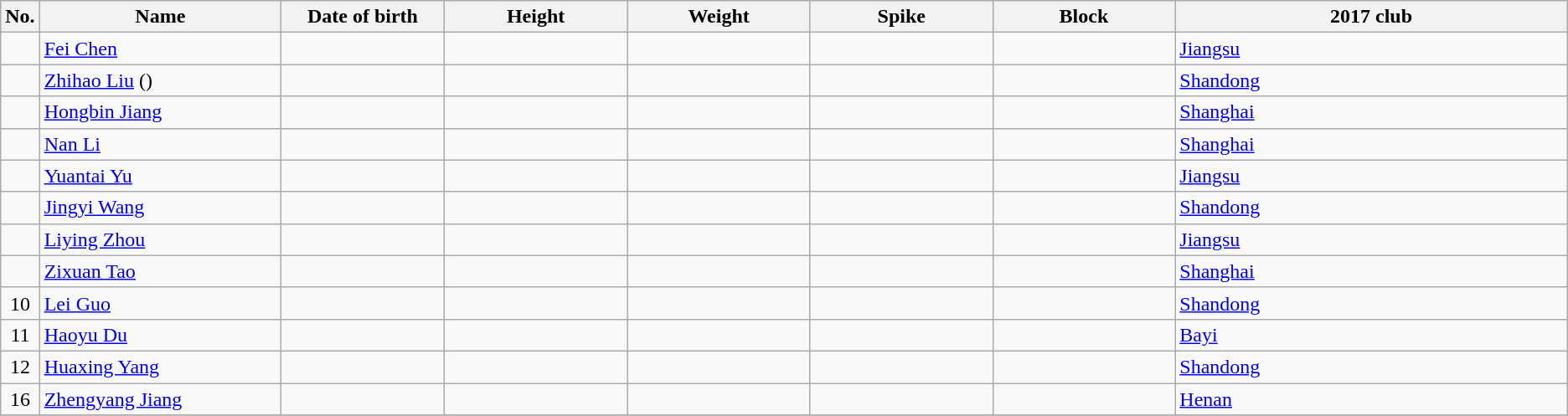<table class="wikitable sortable" style="font-size:100%; text-align:center;">
<tr>
<th>No.</th>
<th style="width:12em">Name</th>
<th style="width:8em">Date of birth</th>
<th style="width:9em">Height</th>
<th style="width:9em">Weight</th>
<th style="width:9em">Spike</th>
<th style="width:9em">Block</th>
<th style="width:20em">2017 club</th>
</tr>
<tr>
<td></td>
<td align=left><a href='#'>Fei Chen</a></td>
<td align=right></td>
<td></td>
<td></td>
<td></td>
<td></td>
<td align=left> <a href='#'>Jiangsu</a></td>
</tr>
<tr>
<td></td>
<td align=left><a href='#'>Zhihao Liu</a> ()</td>
<td align=right></td>
<td></td>
<td></td>
<td></td>
<td></td>
<td align=left> <a href='#'>Shandong</a></td>
</tr>
<tr>
<td></td>
<td align=left><a href='#'>Hongbin Jiang</a></td>
<td align=right></td>
<td></td>
<td></td>
<td></td>
<td></td>
<td align=left> <a href='#'>Shanghai</a></td>
</tr>
<tr>
<td></td>
<td align=left><a href='#'>Nan Li</a></td>
<td align=right></td>
<td></td>
<td></td>
<td></td>
<td></td>
<td align=left> <a href='#'>Shanghai</a></td>
</tr>
<tr>
<td></td>
<td align=left><a href='#'>Yuantai Yu</a></td>
<td align=right></td>
<td></td>
<td></td>
<td></td>
<td></td>
<td align=left> <a href='#'>Jiangsu</a></td>
</tr>
<tr>
<td></td>
<td align=left><a href='#'>Jingyi Wang</a></td>
<td align=right></td>
<td></td>
<td></td>
<td></td>
<td></td>
<td align=left> <a href='#'>Shandong</a></td>
</tr>
<tr>
<td></td>
<td align=left><a href='#'>Liying Zhou</a></td>
<td align=right></td>
<td></td>
<td></td>
<td></td>
<td></td>
<td align=left> <a href='#'>Jiangsu</a></td>
</tr>
<tr>
<td></td>
<td align=left><a href='#'>Zixuan Tao</a></td>
<td align=right></td>
<td></td>
<td></td>
<td></td>
<td></td>
<td align=left> <a href='#'>Shanghai</a></td>
</tr>
<tr>
<td>10</td>
<td align=left><a href='#'>Lei Guo</a></td>
<td align=right></td>
<td></td>
<td></td>
<td></td>
<td></td>
<td align=left> <a href='#'>Shandong</a></td>
</tr>
<tr>
<td>11</td>
<td align=left><a href='#'>Haoyu Du</a></td>
<td align=right></td>
<td></td>
<td></td>
<td></td>
<td></td>
<td align=left> <a href='#'>Bayi</a></td>
</tr>
<tr>
<td>12</td>
<td align=left><a href='#'>Huaxing Yang</a></td>
<td align=right></td>
<td></td>
<td></td>
<td></td>
<td></td>
<td align=left> <a href='#'>Shandong</a></td>
</tr>
<tr>
<td>16</td>
<td align=left><a href='#'>Zhengyang Jiang</a></td>
<td align=right></td>
<td></td>
<td></td>
<td></td>
<td></td>
<td align=left> <a href='#'>Henan</a></td>
</tr>
<tr>
</tr>
</table>
